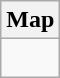<table class="wikitable">
<tr>
<th>Map</th>
</tr>
<tr>
<td><div><br> 












</div></td>
</tr>
</table>
